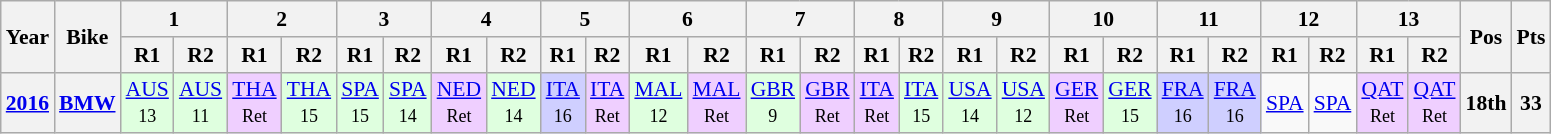<table class="wikitable" style="text-align:center; font-size:90%">
<tr>
<th valign="middle" rowspan=2>Year</th>
<th valign="middle" rowspan=2>Bike</th>
<th colspan=2>1</th>
<th colspan=2>2</th>
<th colspan=2>3</th>
<th colspan=2>4</th>
<th colspan=2>5</th>
<th colspan=2>6</th>
<th colspan=2>7</th>
<th colspan=2>8</th>
<th colspan=2>9</th>
<th colspan=2>10</th>
<th colspan=2>11</th>
<th colspan=2>12</th>
<th colspan=2>13</th>
<th rowspan=2>Pos</th>
<th rowspan=2>Pts</th>
</tr>
<tr>
<th>R1</th>
<th>R2</th>
<th>R1</th>
<th>R2</th>
<th>R1</th>
<th>R2</th>
<th>R1</th>
<th>R2</th>
<th>R1</th>
<th>R2</th>
<th>R1</th>
<th>R2</th>
<th>R1</th>
<th>R2</th>
<th>R1</th>
<th>R2</th>
<th>R1</th>
<th>R2</th>
<th>R1</th>
<th>R2</th>
<th>R1</th>
<th>R2</th>
<th>R1</th>
<th>R2</th>
<th>R1</th>
<th>R2</th>
</tr>
<tr>
<th><a href='#'>2016</a></th>
<th><a href='#'>BMW</a></th>
<td style="background:#dfffdf;"><a href='#'>AUS</a><br><small>13</small></td>
<td style="background:#dfffdf;"><a href='#'>AUS</a><br><small>11</small></td>
<td style="background:#efcfff;"><a href='#'>THA</a><br><small>Ret</small></td>
<td style="background:#dfffdf;"><a href='#'>THA</a><br><small>15</small></td>
<td style="background:#dfffdf;"><a href='#'>SPA</a><br><small>15</small></td>
<td style="background:#dfffdf;"><a href='#'>SPA</a><br><small>14</small></td>
<td style="background:#efcfff;"><a href='#'>NED</a><br><small>Ret</small></td>
<td style="background:#dfffdf;"><a href='#'>NED</a><br><small>14</small></td>
<td style="background:#cfcfff;"><a href='#'>ITA</a><br><small>16</small></td>
<td style="background:#efcfff;"><a href='#'>ITA</a><br><small>Ret</small></td>
<td style="background:#dfffdf;"><a href='#'>MAL</a><br><small>12</small></td>
<td style="background:#efcfff;"><a href='#'>MAL</a><br><small>Ret</small></td>
<td style="background:#dfffdf;"><a href='#'>GBR</a><br><small>9</small></td>
<td style="background:#efcfff;"><a href='#'>GBR</a><br><small>Ret</small></td>
<td style="background:#efcfff;"><a href='#'>ITA</a><br><small>Ret</small></td>
<td style="background:#dfffdf;"><a href='#'>ITA</a><br><small>15</small></td>
<td style="background:#dfffdf;"><a href='#'>USA</a><br><small>14</small></td>
<td style="background:#dfffdf;"><a href='#'>USA</a><br><small>12</small></td>
<td style="background:#efcfff;"><a href='#'>GER</a><br><small>Ret</small></td>
<td style="background:#dfffdf;"><a href='#'>GER</a><br><small>15</small></td>
<td style="background:#cfcfff;"><a href='#'>FRA</a><br><small>16</small></td>
<td style="background:#cfcfff;"><a href='#'>FRA</a><br><small>16</small></td>
<td><a href='#'>SPA</a></td>
<td><a href='#'>SPA</a></td>
<td style="background:#efcfff;"><a href='#'>QAT</a><br><small>Ret</small></td>
<td style="background:#efcfff;"><a href='#'>QAT</a><br><small>Ret</small></td>
<th>18th</th>
<th>33</th>
</tr>
</table>
